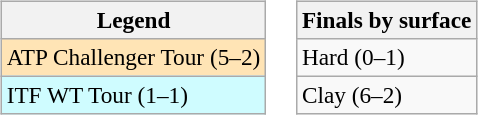<table>
<tr valign=top>
<td><br><table class=wikitable style=font-size:97%>
<tr>
<th>Legend</th>
</tr>
<tr style="background:moccasin;">
<td>ATP Challenger Tour (5–2)</td>
</tr>
<tr style="background:#cffcff;">
<td>ITF WT Tour (1–1)</td>
</tr>
</table>
</td>
<td><br><table class=wikitable style=font-size:97%>
<tr>
<th>Finals by surface</th>
</tr>
<tr>
<td>Hard (0–1)</td>
</tr>
<tr>
<td>Clay (6–2)</td>
</tr>
</table>
</td>
</tr>
</table>
